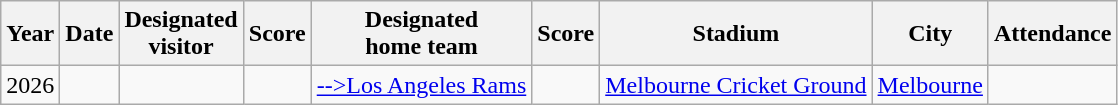<table class="wikitable sortable">
<tr>
<th>Year</th>
<th>Date</th>
<th>Designated<br>visitor</th>
<th>Score</th>
<th>Designated<br>home team</th>
<th>Score</th>
<th>Stadium</th>
<th>City</th>
<th>Attendance</th>
</tr>
<tr>
<td>2026</td>
<td></td>
<td></td>
<td></td>
<td><a href='#'>-->Los Angeles Rams</a></td>
<td></td>
<td><a href='#'>Melbourne Cricket Ground</a></td>
<td><a href='#'>Melbourne</a></td>
<td></td>
</tr>
</table>
